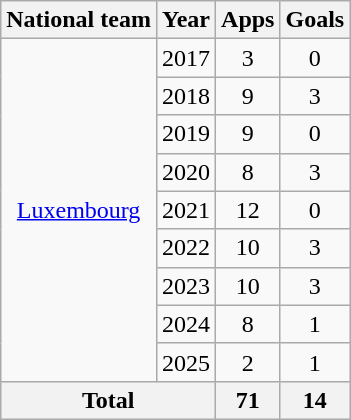<table class=wikitable style="text-align: center">
<tr>
<th>National team</th>
<th>Year</th>
<th>Apps</th>
<th>Goals</th>
</tr>
<tr>
<td rowspan="9"><a href='#'>Luxembourg</a></td>
<td>2017</td>
<td>3</td>
<td>0</td>
</tr>
<tr>
<td>2018</td>
<td>9</td>
<td>3</td>
</tr>
<tr>
<td>2019</td>
<td>9</td>
<td>0</td>
</tr>
<tr>
<td>2020</td>
<td>8</td>
<td>3</td>
</tr>
<tr>
<td>2021</td>
<td>12</td>
<td>0</td>
</tr>
<tr>
<td>2022</td>
<td>10</td>
<td>3</td>
</tr>
<tr>
<td>2023</td>
<td>10</td>
<td>3</td>
</tr>
<tr>
<td>2024</td>
<td>8</td>
<td>1</td>
</tr>
<tr>
<td>2025</td>
<td>2</td>
<td>1</td>
</tr>
<tr>
<th colspan="2">Total</th>
<th>71</th>
<th>14</th>
</tr>
</table>
